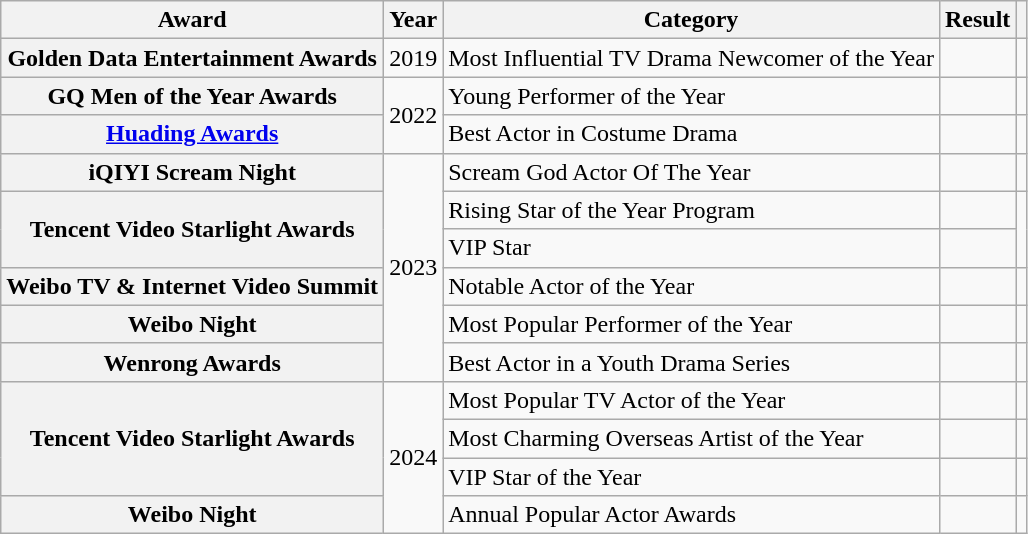<table class="wikitable sortable plainrowheaders">
<tr>
<th>Award</th>
<th>Year</th>
<th>Category</th>
<th>Result</th>
<th class="unsortable"></th>
</tr>
<tr>
<th scope="row">Golden Data Entertainment Awards</th>
<td>2019</td>
<td>Most Influential TV Drama Newcomer of the Year</td>
<td></td>
<td></td>
</tr>
<tr>
<th scope="row">GQ Men of the Year Awards</th>
<td rowspan="2">2022</td>
<td>Young Performer of the Year</td>
<td></td>
<td></td>
</tr>
<tr>
<th scope="row"><a href='#'>Huading Awards</a></th>
<td>Best Actor in Costume Drama</td>
<td></td>
<td></td>
</tr>
<tr>
<th scope="row">iQIYI Scream Night</th>
<td rowspan="6">2023</td>
<td>Scream God Actor Of The Year</td>
<td></td>
<td></td>
</tr>
<tr>
<th rowspan="2" scope="row">Tencent Video Starlight Awards</th>
<td>Rising Star of the Year Program</td>
<td></td>
<td rowspan="2"></td>
</tr>
<tr>
<td>VIP Star</td>
<td></td>
</tr>
<tr>
<th scope="row">Weibo TV & Internet Video Summit</th>
<td>Notable Actor of the Year</td>
<td></td>
<td></td>
</tr>
<tr>
<th scope="row">Weibo Night</th>
<td>Most Popular Performer of the Year</td>
<td></td>
<td></td>
</tr>
<tr>
<th scope="row">Wenrong Awards</th>
<td>Best Actor in a Youth Drama Series</td>
<td></td>
<td></td>
</tr>
<tr>
<th rowspan="3" scope="row">Tencent Video Starlight Awards</th>
<td rowspan="4">2024</td>
<td>Most Popular TV Actor of the Year</td>
<td></td>
<td></td>
</tr>
<tr>
<td>Most Charming Overseas Artist of the Year</td>
<td></td>
<td></td>
</tr>
<tr>
<td>VIP Star of the Year</td>
<td></td>
<td></td>
</tr>
<tr>
<th scope="row">Weibo Night</th>
<td>Annual Popular Actor Awards</td>
<td></td>
<td></td>
</tr>
</table>
